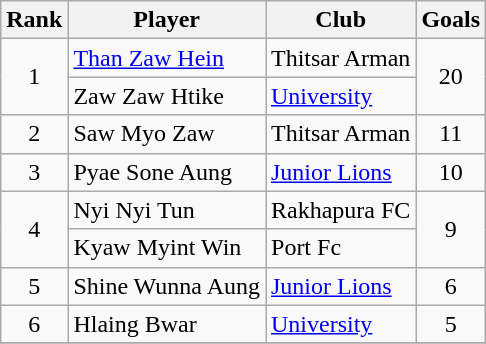<table class="wikitable" style="text-align:center">
<tr>
<th>Rank</th>
<th>Player</th>
<th>Club</th>
<th>Goals</th>
</tr>
<tr>
<td rowspan="2">1</td>
<td align="left"> <a href='#'>Than Zaw Hein</a></td>
<td align="left">Thitsar Arman</td>
<td rowspan="2">20</td>
</tr>
<tr>
<td align="left"> Zaw Zaw Htike</td>
<td align="left"><a href='#'>University</a></td>
</tr>
<tr>
<td>2</td>
<td align="left"> Saw Myo Zaw</td>
<td align="left">Thitsar Arman</td>
<td>11</td>
</tr>
<tr>
<td>3</td>
<td align="left"> Pyae Sone Aung</td>
<td align="left"><a href='#'>Junior Lions</a></td>
<td>10</td>
</tr>
<tr>
<td rowspan="2">4</td>
<td align="left"> Nyi Nyi Tun</td>
<td align="left">Rakhapura FC</td>
<td rowspan="2">9</td>
</tr>
<tr>
<td align="left"> Kyaw Myint Win</td>
<td align="left">Port Fc</td>
</tr>
<tr>
<td>5</td>
<td align="left"> Shine Wunna Aung</td>
<td align="left"><a href='#'>Junior Lions</a></td>
<td>6</td>
</tr>
<tr>
<td>6</td>
<td align="left"> Hlaing Bwar</td>
<td align="left"><a href='#'>University</a></td>
<td>5</td>
</tr>
<tr>
</tr>
</table>
